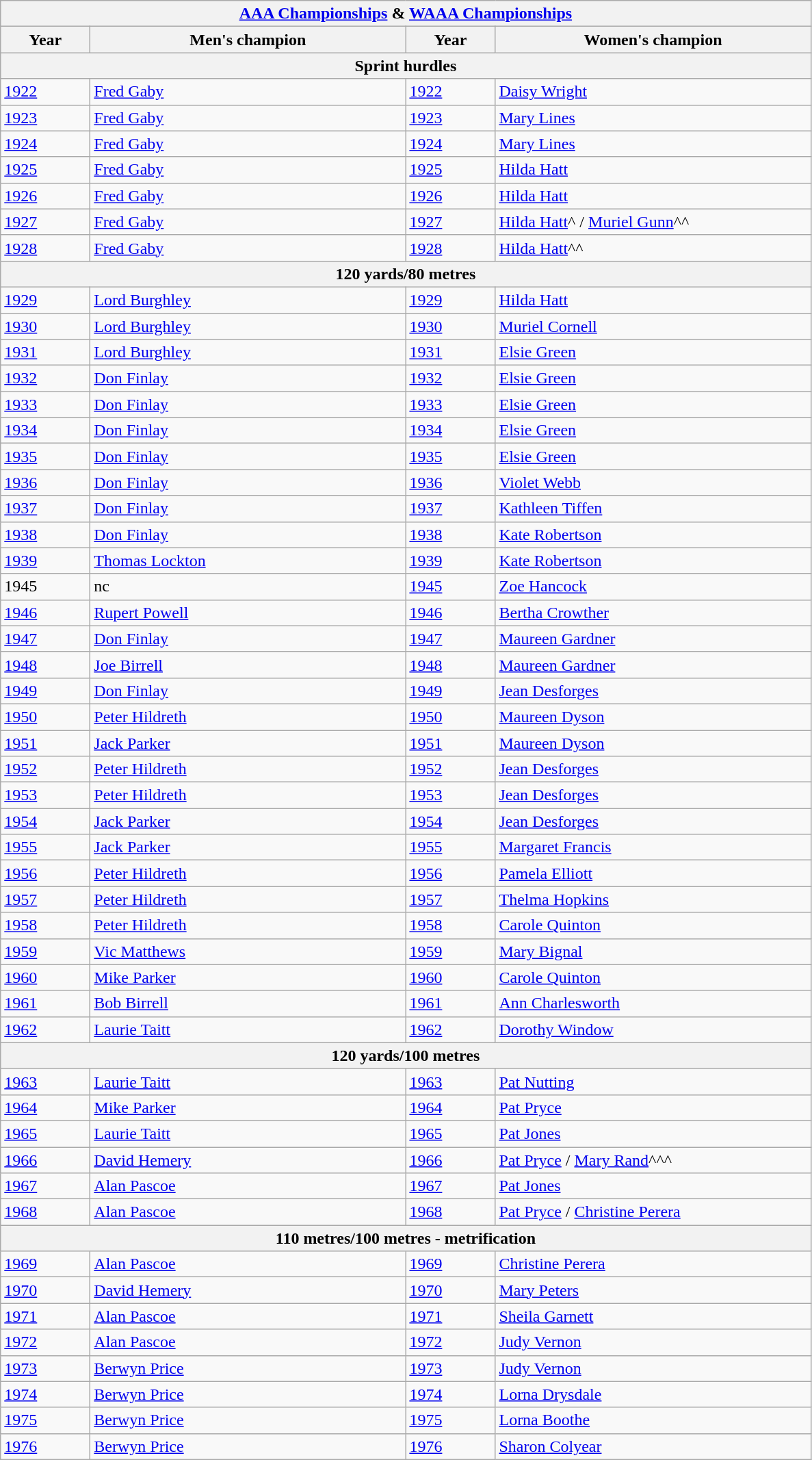<table class="wikitable">
<tr>
<th colspan="4"><a href='#'>AAA Championships</a> & <a href='#'>WAAA Championships</a></th>
</tr>
<tr>
<th width=80>Year</th>
<th width=300>Men's champion</th>
<th width=80>Year</th>
<th width=300>Women's champion</th>
</tr>
<tr>
<th colspan="4"><strong>Sprint hurdles</strong></th>
</tr>
<tr>
<td><a href='#'>1922</a></td>
<td><a href='#'>Fred Gaby</a></td>
<td><a href='#'>1922</a></td>
<td><a href='#'>Daisy Wright</a></td>
</tr>
<tr>
<td><a href='#'>1923</a></td>
<td><a href='#'>Fred Gaby</a></td>
<td><a href='#'>1923</a></td>
<td><a href='#'>Mary Lines</a></td>
</tr>
<tr>
<td><a href='#'>1924</a></td>
<td><a href='#'>Fred Gaby</a></td>
<td><a href='#'>1924</a></td>
<td><a href='#'>Mary Lines</a></td>
</tr>
<tr>
<td><a href='#'>1925</a></td>
<td><a href='#'>Fred Gaby</a></td>
<td><a href='#'>1925</a></td>
<td><a href='#'>Hilda Hatt</a></td>
</tr>
<tr>
<td><a href='#'>1926</a></td>
<td><a href='#'>Fred Gaby</a></td>
<td><a href='#'>1926</a></td>
<td><a href='#'>Hilda Hatt</a></td>
</tr>
<tr>
<td><a href='#'>1927</a></td>
<td><a href='#'>Fred Gaby</a></td>
<td><a href='#'>1927</a></td>
<td><a href='#'>Hilda Hatt</a>^ / <a href='#'>Muriel Gunn</a>^^</td>
</tr>
<tr>
<td><a href='#'>1928</a></td>
<td><a href='#'>Fred Gaby</a></td>
<td><a href='#'>1928</a></td>
<td><a href='#'>Hilda Hatt</a>^^</td>
</tr>
<tr>
<th colspan="4"><strong>120 yards/80 metres</strong></th>
</tr>
<tr>
<td><a href='#'>1929</a></td>
<td><a href='#'>Lord Burghley</a></td>
<td><a href='#'>1929</a></td>
<td><a href='#'>Hilda Hatt</a></td>
</tr>
<tr>
<td><a href='#'>1930</a></td>
<td><a href='#'>Lord Burghley</a></td>
<td><a href='#'>1930</a></td>
<td><a href='#'>Muriel Cornell</a></td>
</tr>
<tr>
<td><a href='#'>1931</a></td>
<td><a href='#'>Lord Burghley</a></td>
<td><a href='#'>1931</a></td>
<td><a href='#'>Elsie Green</a></td>
</tr>
<tr>
<td><a href='#'>1932</a></td>
<td><a href='#'>Don Finlay</a></td>
<td><a href='#'>1932</a></td>
<td><a href='#'>Elsie Green</a></td>
</tr>
<tr>
<td><a href='#'>1933</a></td>
<td><a href='#'>Don Finlay</a></td>
<td><a href='#'>1933</a></td>
<td><a href='#'>Elsie Green</a></td>
</tr>
<tr>
<td><a href='#'>1934</a></td>
<td><a href='#'>Don Finlay</a></td>
<td><a href='#'>1934</a></td>
<td><a href='#'>Elsie Green</a></td>
</tr>
<tr>
<td><a href='#'>1935</a></td>
<td><a href='#'>Don Finlay</a></td>
<td><a href='#'>1935</a></td>
<td><a href='#'>Elsie Green</a></td>
</tr>
<tr>
<td><a href='#'>1936</a></td>
<td><a href='#'>Don Finlay</a></td>
<td><a href='#'>1936</a></td>
<td><a href='#'>Violet Webb</a></td>
</tr>
<tr>
<td><a href='#'>1937</a></td>
<td><a href='#'>Don Finlay</a></td>
<td><a href='#'>1937</a></td>
<td><a href='#'>Kathleen Tiffen</a></td>
</tr>
<tr>
<td><a href='#'>1938</a></td>
<td><a href='#'>Don Finlay</a></td>
<td><a href='#'>1938</a></td>
<td><a href='#'>Kate Robertson</a></td>
</tr>
<tr>
<td><a href='#'>1939</a></td>
<td><a href='#'>Thomas Lockton</a></td>
<td><a href='#'>1939</a></td>
<td><a href='#'>Kate Robertson</a></td>
</tr>
<tr>
<td>1945</td>
<td>nc</td>
<td><a href='#'>1945</a></td>
<td><a href='#'>Zoe Hancock</a></td>
</tr>
<tr>
<td><a href='#'>1946</a></td>
<td><a href='#'>Rupert Powell</a></td>
<td><a href='#'>1946</a></td>
<td><a href='#'>Bertha Crowther</a></td>
</tr>
<tr>
<td><a href='#'>1947</a></td>
<td><a href='#'>Don Finlay</a></td>
<td><a href='#'>1947</a></td>
<td><a href='#'>Maureen Gardner</a></td>
</tr>
<tr>
<td><a href='#'>1948</a></td>
<td><a href='#'>Joe Birrell</a></td>
<td><a href='#'>1948</a></td>
<td><a href='#'>Maureen Gardner</a></td>
</tr>
<tr>
<td><a href='#'>1949</a></td>
<td><a href='#'>Don Finlay</a></td>
<td><a href='#'>1949</a></td>
<td><a href='#'>Jean Desforges</a></td>
</tr>
<tr>
<td><a href='#'>1950</a></td>
<td><a href='#'>Peter Hildreth</a></td>
<td><a href='#'>1950</a></td>
<td><a href='#'>Maureen Dyson</a></td>
</tr>
<tr>
<td><a href='#'>1951</a></td>
<td><a href='#'>Jack Parker</a></td>
<td><a href='#'>1951</a></td>
<td><a href='#'>Maureen Dyson</a></td>
</tr>
<tr>
<td><a href='#'>1952</a></td>
<td><a href='#'>Peter Hildreth</a></td>
<td><a href='#'>1952</a></td>
<td><a href='#'>Jean Desforges</a></td>
</tr>
<tr>
<td><a href='#'>1953</a></td>
<td><a href='#'>Peter Hildreth</a></td>
<td><a href='#'>1953</a></td>
<td><a href='#'>Jean Desforges</a></td>
</tr>
<tr>
<td><a href='#'>1954</a></td>
<td><a href='#'>Jack Parker</a></td>
<td><a href='#'>1954</a></td>
<td><a href='#'>Jean Desforges</a></td>
</tr>
<tr>
<td><a href='#'>1955</a></td>
<td><a href='#'>Jack Parker</a></td>
<td><a href='#'>1955</a></td>
<td><a href='#'>Margaret Francis</a></td>
</tr>
<tr>
<td><a href='#'>1956</a></td>
<td><a href='#'>Peter Hildreth</a></td>
<td><a href='#'>1956</a></td>
<td><a href='#'>Pamela Elliott</a></td>
</tr>
<tr>
<td><a href='#'>1957</a></td>
<td><a href='#'>Peter Hildreth</a></td>
<td><a href='#'>1957</a></td>
<td><a href='#'>Thelma Hopkins</a></td>
</tr>
<tr>
<td><a href='#'>1958</a></td>
<td><a href='#'>Peter Hildreth</a></td>
<td><a href='#'>1958</a></td>
<td><a href='#'>Carole Quinton</a></td>
</tr>
<tr>
<td><a href='#'>1959</a></td>
<td><a href='#'>Vic Matthews</a></td>
<td><a href='#'>1959</a></td>
<td><a href='#'>Mary Bignal</a></td>
</tr>
<tr>
<td><a href='#'>1960</a></td>
<td><a href='#'>Mike Parker</a></td>
<td><a href='#'>1960</a></td>
<td><a href='#'>Carole Quinton</a></td>
</tr>
<tr>
<td><a href='#'>1961</a></td>
<td><a href='#'>Bob Birrell</a></td>
<td><a href='#'>1961</a></td>
<td><a href='#'>Ann Charlesworth</a></td>
</tr>
<tr>
<td><a href='#'>1962</a></td>
<td><a href='#'>Laurie Taitt</a></td>
<td><a href='#'>1962</a></td>
<td><a href='#'>Dorothy Window</a></td>
</tr>
<tr>
<th colspan="4"><strong>120 yards/100 metres</strong></th>
</tr>
<tr>
<td><a href='#'>1963</a></td>
<td><a href='#'>Laurie Taitt</a></td>
<td><a href='#'>1963</a></td>
<td><a href='#'>Pat Nutting</a></td>
</tr>
<tr>
<td><a href='#'>1964</a></td>
<td><a href='#'>Mike Parker</a></td>
<td><a href='#'>1964</a></td>
<td><a href='#'>Pat Pryce</a></td>
</tr>
<tr>
<td><a href='#'>1965</a></td>
<td><a href='#'>Laurie Taitt</a></td>
<td><a href='#'>1965</a></td>
<td><a href='#'>Pat Jones</a></td>
</tr>
<tr>
<td><a href='#'>1966</a></td>
<td><a href='#'>David Hemery</a></td>
<td><a href='#'>1966</a></td>
<td><a href='#'>Pat Pryce</a> / <a href='#'>Mary Rand</a>^^^</td>
</tr>
<tr>
<td><a href='#'>1967</a></td>
<td><a href='#'>Alan Pascoe</a></td>
<td><a href='#'>1967</a></td>
<td><a href='#'>Pat Jones</a></td>
</tr>
<tr>
<td><a href='#'>1968</a></td>
<td><a href='#'>Alan Pascoe</a></td>
<td><a href='#'>1968</a></td>
<td><a href='#'>Pat Pryce</a> / <a href='#'>Christine Perera</a></td>
</tr>
<tr>
<th colspan="4"><strong>110 metres/100 metres - metrification</strong></th>
</tr>
<tr>
<td><a href='#'>1969</a></td>
<td><a href='#'>Alan Pascoe</a></td>
<td><a href='#'>1969</a></td>
<td><a href='#'>Christine Perera</a></td>
</tr>
<tr>
<td><a href='#'>1970</a></td>
<td><a href='#'>David Hemery</a></td>
<td><a href='#'>1970</a></td>
<td><a href='#'>Mary Peters</a></td>
</tr>
<tr>
<td><a href='#'>1971</a></td>
<td><a href='#'>Alan Pascoe</a></td>
<td><a href='#'>1971</a></td>
<td><a href='#'>Sheila Garnett</a></td>
</tr>
<tr>
<td><a href='#'>1972</a></td>
<td><a href='#'>Alan Pascoe</a></td>
<td><a href='#'>1972</a></td>
<td><a href='#'>Judy Vernon</a></td>
</tr>
<tr>
<td><a href='#'>1973</a></td>
<td><a href='#'>Berwyn Price</a></td>
<td><a href='#'>1973</a></td>
<td><a href='#'>Judy Vernon</a></td>
</tr>
<tr>
<td><a href='#'>1974</a></td>
<td><a href='#'>Berwyn Price</a></td>
<td><a href='#'>1974</a></td>
<td><a href='#'>Lorna Drysdale</a></td>
</tr>
<tr>
<td><a href='#'>1975</a></td>
<td><a href='#'>Berwyn Price</a></td>
<td><a href='#'>1975</a></td>
<td><a href='#'>Lorna Boothe</a></td>
</tr>
<tr>
<td><a href='#'>1976</a></td>
<td><a href='#'>Berwyn Price</a></td>
<td><a href='#'>1976</a></td>
<td><a href='#'>Sharon Colyear</a></td>
</tr>
</table>
